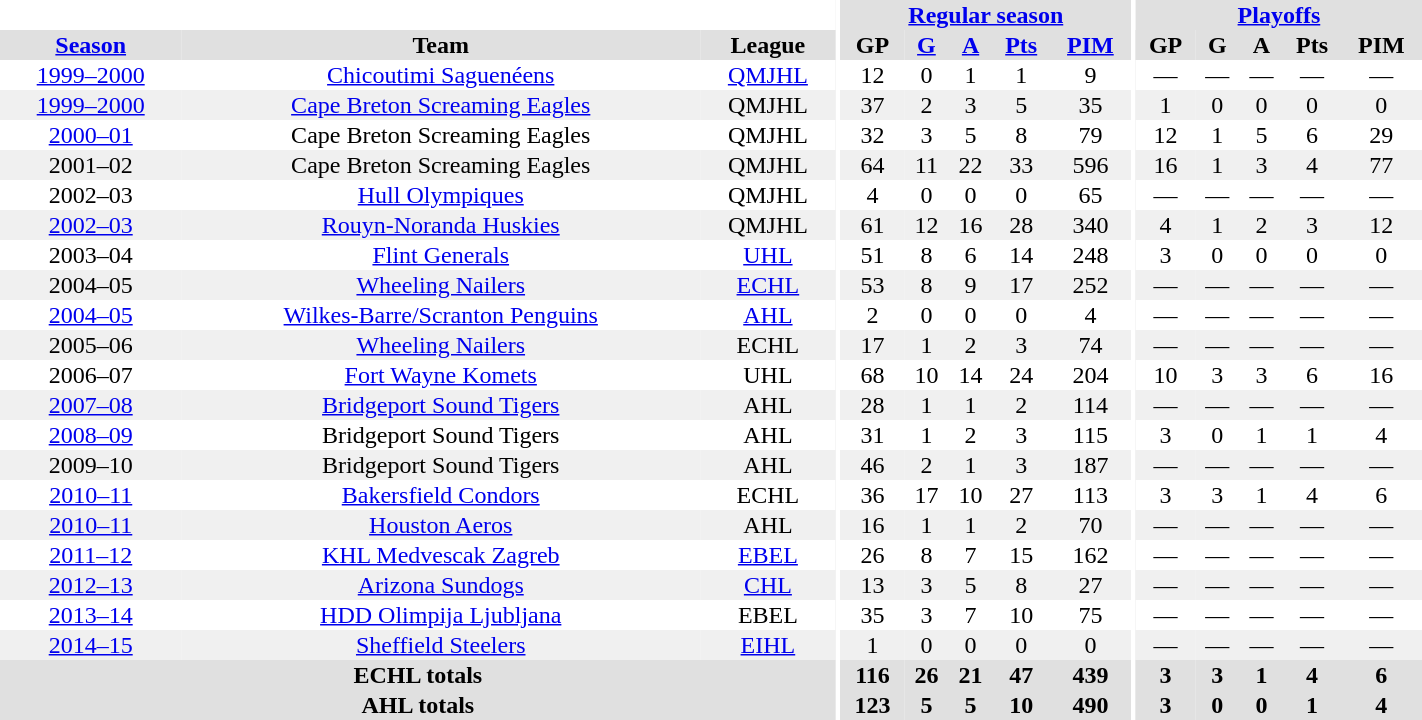<table border="0" cellpadding="1" cellspacing="0" style="text-align:center; width:75%">
<tr bgcolor="#e0e0e0">
<th colspan="3" bgcolor="#ffffff"></th>
<th rowspan="102" bgcolor="#ffffff"></th>
<th colspan="5"><a href='#'>Regular season</a></th>
<th rowspan="102" bgcolor="#ffffff"></th>
<th colspan="5"><a href='#'>Playoffs</a></th>
</tr>
<tr bgcolor="#e0e0e0">
<th><a href='#'>Season</a></th>
<th>Team</th>
<th>League</th>
<th>GP</th>
<th><a href='#'>G</a></th>
<th><a href='#'>A</a></th>
<th><a href='#'>Pts</a></th>
<th><a href='#'>PIM</a></th>
<th>GP</th>
<th>G</th>
<th>A</th>
<th>Pts</th>
<th>PIM</th>
</tr>
<tr ALIGN="center">
<td><a href='#'>1999–2000</a></td>
<td><a href='#'>Chicoutimi Saguenéens</a></td>
<td><a href='#'>QMJHL</a></td>
<td>12</td>
<td>0</td>
<td>1</td>
<td>1</td>
<td>9</td>
<td>—</td>
<td>—</td>
<td>—</td>
<td>—</td>
<td>—</td>
</tr>
<tr bgcolor=#f0f0f0>
<td><a href='#'>1999–2000</a></td>
<td><a href='#'>Cape Breton Screaming Eagles</a></td>
<td>QMJHL</td>
<td>37</td>
<td>2</td>
<td>3</td>
<td>5</td>
<td>35</td>
<td>1</td>
<td>0</td>
<td>0</td>
<td>0</td>
<td>0</td>
</tr>
<tr>
<td><a href='#'>2000–01</a></td>
<td>Cape Breton Screaming Eagles</td>
<td>QMJHL</td>
<td>32</td>
<td>3</td>
<td>5</td>
<td>8</td>
<td>79</td>
<td>12</td>
<td>1</td>
<td>5</td>
<td>6</td>
<td>29</td>
</tr>
<tr bgcolor=#f0f0f0>
<td>2001–02</td>
<td>Cape Breton Screaming Eagles</td>
<td>QMJHL</td>
<td>64</td>
<td>11</td>
<td>22</td>
<td>33</td>
<td>596</td>
<td>16</td>
<td>1</td>
<td>3</td>
<td>4</td>
<td>77</td>
</tr>
<tr>
<td>2002–03</td>
<td><a href='#'>Hull Olympiques</a></td>
<td>QMJHL</td>
<td>4</td>
<td>0</td>
<td>0</td>
<td>0</td>
<td>65</td>
<td>—</td>
<td>—</td>
<td>—</td>
<td>—</td>
<td>—</td>
</tr>
<tr bgcolor=#f0f0f0>
<td><a href='#'>2002–03</a></td>
<td><a href='#'>Rouyn-Noranda Huskies</a></td>
<td>QMJHL</td>
<td>61</td>
<td>12</td>
<td>16</td>
<td>28</td>
<td>340</td>
<td>4</td>
<td>1</td>
<td>2</td>
<td>3</td>
<td>12</td>
</tr>
<tr>
<td>2003–04</td>
<td><a href='#'>Flint Generals</a></td>
<td><a href='#'>UHL</a></td>
<td>51</td>
<td>8</td>
<td>6</td>
<td>14</td>
<td>248</td>
<td>3</td>
<td>0</td>
<td>0</td>
<td>0</td>
<td>0</td>
</tr>
<tr bgcolor=#f0f0f0>
<td>2004–05</td>
<td><a href='#'>Wheeling Nailers</a></td>
<td><a href='#'>ECHL</a></td>
<td>53</td>
<td>8</td>
<td>9</td>
<td>17</td>
<td>252</td>
<td>—</td>
<td>—</td>
<td>—</td>
<td>—</td>
<td>—</td>
</tr>
<tr>
<td><a href='#'>2004–05</a></td>
<td><a href='#'>Wilkes-Barre/Scranton Penguins</a></td>
<td><a href='#'>AHL</a></td>
<td>2</td>
<td>0</td>
<td>0</td>
<td>0</td>
<td>4</td>
<td>—</td>
<td>—</td>
<td>—</td>
<td>—</td>
<td>—</td>
</tr>
<tr bgcolor=#f0f0f0>
<td>2005–06</td>
<td><a href='#'>Wheeling Nailers</a></td>
<td>ECHL</td>
<td>17</td>
<td>1</td>
<td>2</td>
<td>3</td>
<td>74</td>
<td>—</td>
<td>—</td>
<td>—</td>
<td>—</td>
<td>—</td>
</tr>
<tr>
<td>2006–07</td>
<td><a href='#'>Fort Wayne Komets</a></td>
<td>UHL</td>
<td>68</td>
<td>10</td>
<td>14</td>
<td>24</td>
<td>204</td>
<td>10</td>
<td>3</td>
<td>3</td>
<td>6</td>
<td>16</td>
</tr>
<tr bgcolor=#f0f0f0>
<td><a href='#'>2007–08</a></td>
<td><a href='#'>Bridgeport Sound Tigers</a></td>
<td>AHL</td>
<td>28</td>
<td>1</td>
<td>1</td>
<td>2</td>
<td>114</td>
<td>—</td>
<td>—</td>
<td>—</td>
<td>—</td>
<td>—</td>
</tr>
<tr>
<td><a href='#'>2008–09</a></td>
<td>Bridgeport Sound Tigers</td>
<td>AHL</td>
<td>31</td>
<td>1</td>
<td>2</td>
<td>3</td>
<td>115</td>
<td>3</td>
<td>0</td>
<td>1</td>
<td>1</td>
<td>4</td>
</tr>
<tr bgcolor=#f0f0f0>
<td>2009–10</td>
<td>Bridgeport Sound Tigers</td>
<td>AHL</td>
<td>46</td>
<td>2</td>
<td>1</td>
<td>3</td>
<td>187</td>
<td>—</td>
<td>—</td>
<td>—</td>
<td>—</td>
<td>—</td>
</tr>
<tr>
<td><a href='#'>2010–11</a></td>
<td><a href='#'>Bakersfield Condors</a></td>
<td>ECHL</td>
<td>36</td>
<td>17</td>
<td>10</td>
<td>27</td>
<td>113</td>
<td>3</td>
<td>3</td>
<td>1</td>
<td>4</td>
<td>6</td>
</tr>
<tr bgcolor=#f0f0f0>
<td><a href='#'>2010–11</a></td>
<td><a href='#'>Houston Aeros</a></td>
<td>AHL</td>
<td>16</td>
<td>1</td>
<td>1</td>
<td>2</td>
<td>70</td>
<td>—</td>
<td>—</td>
<td>—</td>
<td>—</td>
<td>—</td>
</tr>
<tr>
<td><a href='#'>2011–12</a></td>
<td><a href='#'>KHL Medvescak Zagreb</a></td>
<td><a href='#'>EBEL</a></td>
<td>26</td>
<td>8</td>
<td>7</td>
<td>15</td>
<td>162</td>
<td>—</td>
<td>—</td>
<td>—</td>
<td>—</td>
<td>—</td>
</tr>
<tr bgcolor=#f0f0f0>
<td><a href='#'>2012–13</a></td>
<td><a href='#'>Arizona Sundogs</a></td>
<td><a href='#'>CHL</a></td>
<td>13</td>
<td>3</td>
<td>5</td>
<td>8</td>
<td>27</td>
<td>—</td>
<td>—</td>
<td>—</td>
<td>—</td>
<td>—</td>
</tr>
<tr>
<td><a href='#'>2013–14</a></td>
<td><a href='#'>HDD Olimpija Ljubljana</a></td>
<td>EBEL</td>
<td>35</td>
<td>3</td>
<td>7</td>
<td>10</td>
<td>75</td>
<td>—</td>
<td>—</td>
<td>—</td>
<td>—</td>
<td>—</td>
</tr>
<tr bgcolor=#f0f0f0>
<td><a href='#'>2014–15</a></td>
<td><a href='#'>Sheffield Steelers</a></td>
<td><a href='#'>EIHL</a></td>
<td>1</td>
<td>0</td>
<td>0</td>
<td>0</td>
<td>0</td>
<td>—</td>
<td>—</td>
<td>—</td>
<td>—</td>
<td>—</td>
</tr>
<tr bgcolor="#e0e0e0">
<th colspan="3">ECHL totals</th>
<th>116</th>
<th>26</th>
<th>21</th>
<th>47</th>
<th>439</th>
<th>3</th>
<th>3</th>
<th>1</th>
<th>4</th>
<th>6</th>
</tr>
<tr bgcolor="#e0e0e0">
<th colspan="3">AHL totals</th>
<th>123</th>
<th>5</th>
<th>5</th>
<th>10</th>
<th>490</th>
<th>3</th>
<th>0</th>
<th>0</th>
<th>1</th>
<th>4</th>
</tr>
</table>
